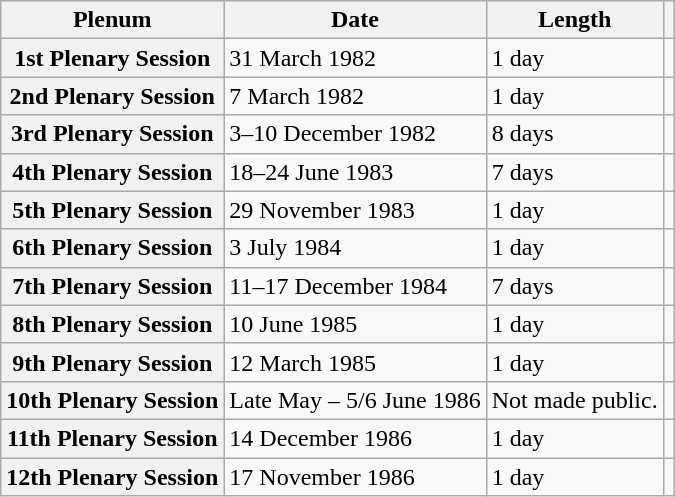<table class="wikitable sortable plainrowheaders">
<tr>
<th scope="col">Plenum</th>
<th scope="col">Date</th>
<th scope="col">Length</th>
<th scope="col" class="unsortable"></th>
</tr>
<tr>
<th scope="row">1st Plenary Session</th>
<td data-sort-value="1">31 March 1982</td>
<td>1 day</td>
<td align="center"></td>
</tr>
<tr>
<th scope="row">2nd Plenary Session</th>
<td data-sort-value="2">7 March 1982</td>
<td>1 day</td>
<td align="center"></td>
</tr>
<tr>
<th scope="row">3rd Plenary Session</th>
<td data-sort-value="3">3–10 December 1982</td>
<td>8 days</td>
<td align="center"></td>
</tr>
<tr>
<th scope="row">4th Plenary Session</th>
<td data-sort-value="4">18–24 June 1983</td>
<td>7 days</td>
<td align="center"></td>
</tr>
<tr>
<th scope="row">5th Plenary Session</th>
<td data-sort-value="5">29 November 1983</td>
<td>1 day</td>
<td align="center"></td>
</tr>
<tr>
<th scope="row">6th Plenary Session</th>
<td data-sort-value="6">3 July 1984</td>
<td>1 day</td>
<td align="center"></td>
</tr>
<tr>
<th scope="row">7th Plenary Session</th>
<td data-sort-value="7">11–17 December 1984</td>
<td>7 days</td>
<td align="center"></td>
</tr>
<tr>
<th scope="row">8th Plenary Session</th>
<td data-sort-value="8">10 June 1985</td>
<td>1 day</td>
<td align="center"></td>
</tr>
<tr>
<th scope="row">9th Plenary Session</th>
<td data-sort-value="9">12 March 1985</td>
<td>1 day</td>
<td align="center"></td>
</tr>
<tr>
<th scope="row">10th Plenary Session</th>
<td data-sort-value="10">Late May – 5/6 June 1986</td>
<td>Not made public.</td>
<td align="center"></td>
</tr>
<tr>
<th scope="row">11th Plenary Session</th>
<td data-sort-value="11">14 December 1986</td>
<td>1 day</td>
<td align="center"></td>
</tr>
<tr>
<th scope="row">12th Plenary Session</th>
<td data-sort-value="15">17 November 1986</td>
<td>1 day</td>
<td align="center"></td>
</tr>
</table>
